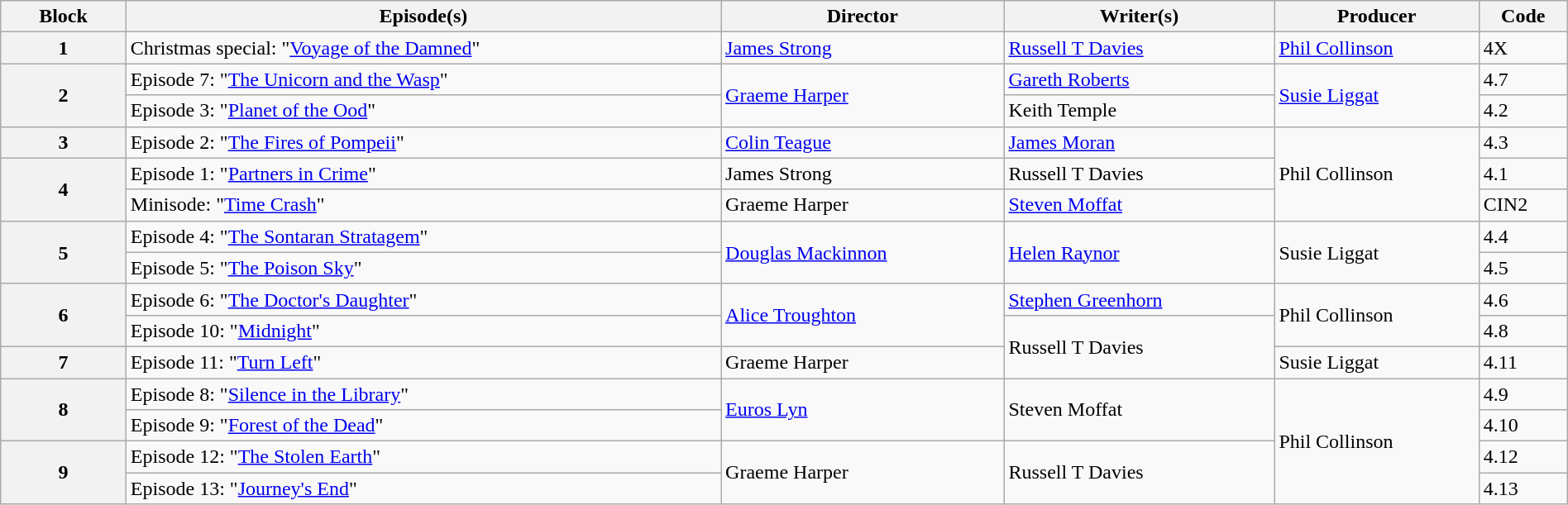<table class="wikitable" style="width:100%; margin-right:0;">
<tr>
<th style="width:8%">Block</th>
<th>Episode(s)</th>
<th>Director</th>
<th>Writer(s)</th>
<th>Producer</th>
<th>Code</th>
</tr>
<tr>
<th>1</th>
<td>Christmas special: "<a href='#'>Voyage of the Damned</a>"</td>
<td><a href='#'>James Strong</a></td>
<td><a href='#'>Russell T Davies</a></td>
<td><a href='#'>Phil Collinson</a></td>
<td>4X</td>
</tr>
<tr>
<th rowspan="2">2</th>
<td>Episode 7: "<a href='#'>The Unicorn and the Wasp</a>"</td>
<td rowspan="2"><a href='#'>Graeme Harper</a></td>
<td><a href='#'>Gareth Roberts</a></td>
<td rowspan="2"><a href='#'>Susie Liggat</a></td>
<td>4.7</td>
</tr>
<tr>
<td>Episode 3: "<a href='#'>Planet of the Ood</a>"</td>
<td>Keith Temple</td>
<td>4.2</td>
</tr>
<tr>
<th>3</th>
<td>Episode 2: "<a href='#'>The Fires of Pompeii</a>"</td>
<td><a href='#'>Colin Teague</a></td>
<td><a href='#'>James Moran</a></td>
<td rowspan="3">Phil Collinson</td>
<td>4.3</td>
</tr>
<tr>
<th rowspan="2">4</th>
<td>Episode 1: "<a href='#'>Partners in Crime</a>"</td>
<td>James Strong</td>
<td>Russell T Davies</td>
<td>4.1</td>
</tr>
<tr>
<td>Minisode: "<a href='#'>Time Crash</a>"</td>
<td>Graeme Harper</td>
<td><a href='#'>Steven Moffat</a></td>
<td>CIN2</td>
</tr>
<tr>
<th rowspan="2">5</th>
<td>Episode 4: "<a href='#'>The Sontaran Stratagem</a>"</td>
<td rowspan="2"><a href='#'>Douglas Mackinnon</a></td>
<td rowspan="2"><a href='#'>Helen Raynor</a></td>
<td rowspan="2">Susie Liggat</td>
<td>4.4</td>
</tr>
<tr>
<td>Episode 5: "<a href='#'>The Poison Sky</a>"</td>
<td>4.5</td>
</tr>
<tr>
<th rowspan="2">6</th>
<td>Episode 6: "<a href='#'>The Doctor's Daughter</a>"</td>
<td rowspan="2"><a href='#'>Alice Troughton</a></td>
<td><a href='#'>Stephen Greenhorn</a></td>
<td rowspan="2">Phil Collinson</td>
<td>4.6</td>
</tr>
<tr>
<td>Episode 10: "<a href='#'>Midnight</a>"</td>
<td rowspan="2">Russell T Davies</td>
<td>4.8</td>
</tr>
<tr>
<th>7</th>
<td>Episode 11: "<a href='#'>Turn Left</a>"</td>
<td>Graeme Harper</td>
<td>Susie Liggat</td>
<td>4.11</td>
</tr>
<tr>
<th rowspan="2">8</th>
<td>Episode 8: "<a href='#'>Silence in the Library</a>"</td>
<td rowspan="2"><a href='#'>Euros Lyn</a></td>
<td rowspan="2">Steven Moffat</td>
<td rowspan="4">Phil Collinson</td>
<td>4.9</td>
</tr>
<tr>
<td>Episode 9: "<a href='#'>Forest of the Dead</a>"</td>
<td>4.10</td>
</tr>
<tr>
<th rowspan="2">9</th>
<td>Episode 12: "<a href='#'>The Stolen Earth</a>"</td>
<td rowspan="2">Graeme Harper</td>
<td rowspan="2">Russell T Davies</td>
<td>4.12</td>
</tr>
<tr>
<td>Episode 13: "<a href='#'>Journey's End</a>"</td>
<td>4.13</td>
</tr>
</table>
